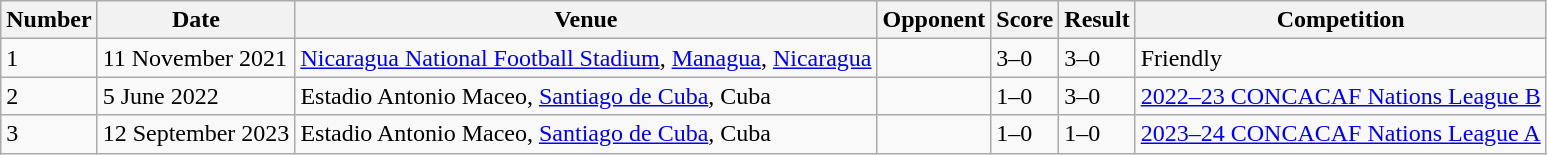<table class="wikitable sortable">
<tr>
<th>Number</th>
<th>Date</th>
<th>Venue</th>
<th>Opponent</th>
<th>Score</th>
<th>Result</th>
<th>Competition</th>
</tr>
<tr>
<td>1</td>
<td>11 November 2021</td>
<td><a href='#'>Nicaragua National Football Stadium</a>, <a href='#'>Managua</a>, <a href='#'>Nicaragua</a></td>
<td></td>
<td>3–0</td>
<td>3–0</td>
<td>Friendly</td>
</tr>
<tr>
<td>2</td>
<td>5 June 2022</td>
<td>Estadio Antonio Maceo, <a href='#'>Santiago de Cuba</a>, Cuba</td>
<td></td>
<td>1–0</td>
<td>3–0</td>
<td><a href='#'>2022–23 CONCACAF Nations League B</a></td>
</tr>
<tr>
<td>3</td>
<td>12 September 2023</td>
<td>Estadio Antonio Maceo, <a href='#'>Santiago de Cuba</a>, Cuba</td>
<td></td>
<td>1–0</td>
<td>1–0</td>
<td><a href='#'>2023–24 CONCACAF Nations League A</a></td>
</tr>
</table>
